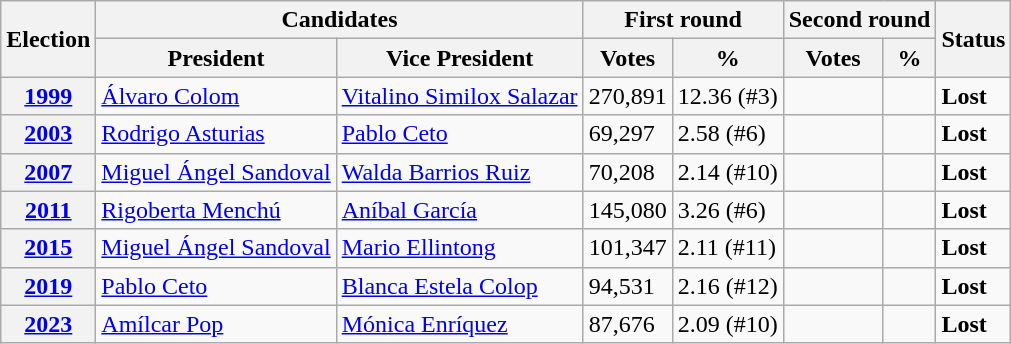<table class="wikitable" style="text-align:left;">
<tr>
<th rowspan=2>Election</th>
<th colspan=2>Candidates</th>
<th colspan=2>First round</th>
<th colspan=2>Second round</th>
<th rowspan=2>Status</th>
</tr>
<tr>
<th>President</th>
<th>Vice President</th>
<th>Votes</th>
<th>%</th>
<th>Votes</th>
<th>%</th>
</tr>
<tr>
<th><a href='#'>1999</a></th>
<td><a href='#'>Álvaro Colom</a></td>
<td><a href='#'>Vitalino Similox Salazar</a></td>
<td>270,891</td>
<td>12.36   (#3)</td>
<td></td>
<td></td>
<td><strong>Lost</strong> </td>
</tr>
<tr>
<th><a href='#'>2003</a></th>
<td><a href='#'>Rodrigo Asturias</a></td>
<td><a href='#'>Pablo Ceto</a></td>
<td>69,297</td>
<td>2.58   (#6)</td>
<td></td>
<td></td>
<td><strong>Lost</strong> </td>
</tr>
<tr>
<th><a href='#'>2007</a></th>
<td><a href='#'>Miguel Ángel Sandoval</a></td>
<td><a href='#'>Walda Barrios Ruiz</a></td>
<td>70,208</td>
<td>2.14    (#10)</td>
<td></td>
<td></td>
<td><strong>Lost</strong> </td>
</tr>
<tr>
<th><a href='#'>2011</a></th>
<td><a href='#'>Rigoberta Menchú</a></td>
<td><a href='#'>Aníbal García</a></td>
<td>145,080</td>
<td>3.26   (#6)</td>
<td></td>
<td></td>
<td><strong>Lost</strong> </td>
</tr>
<tr>
<th><a href='#'>2015</a></th>
<td><a href='#'>Miguel Ángel Sandoval</a></td>
<td><a href='#'>Mario Ellintong</a></td>
<td>101,347</td>
<td>2.11   (#11)</td>
<td></td>
<td></td>
<td><strong>Lost</strong> </td>
</tr>
<tr>
<th><a href='#'>2019</a></th>
<td><a href='#'>Pablo Ceto</a></td>
<td><a href='#'>Blanca Estela Colop</a></td>
<td>94,531</td>
<td>2.16   (#12)</td>
<td></td>
<td></td>
<td><strong>Lost</strong> </td>
</tr>
<tr>
<th><a href='#'>2023</a></th>
<td><a href='#'>Amílcar Pop</a></td>
<td><a href='#'>Mónica Enríquez</a></td>
<td>87,676</td>
<td>2.09 (#10)</td>
<td></td>
<td></td>
<td><strong>Lost</strong> </td>
</tr>
</table>
